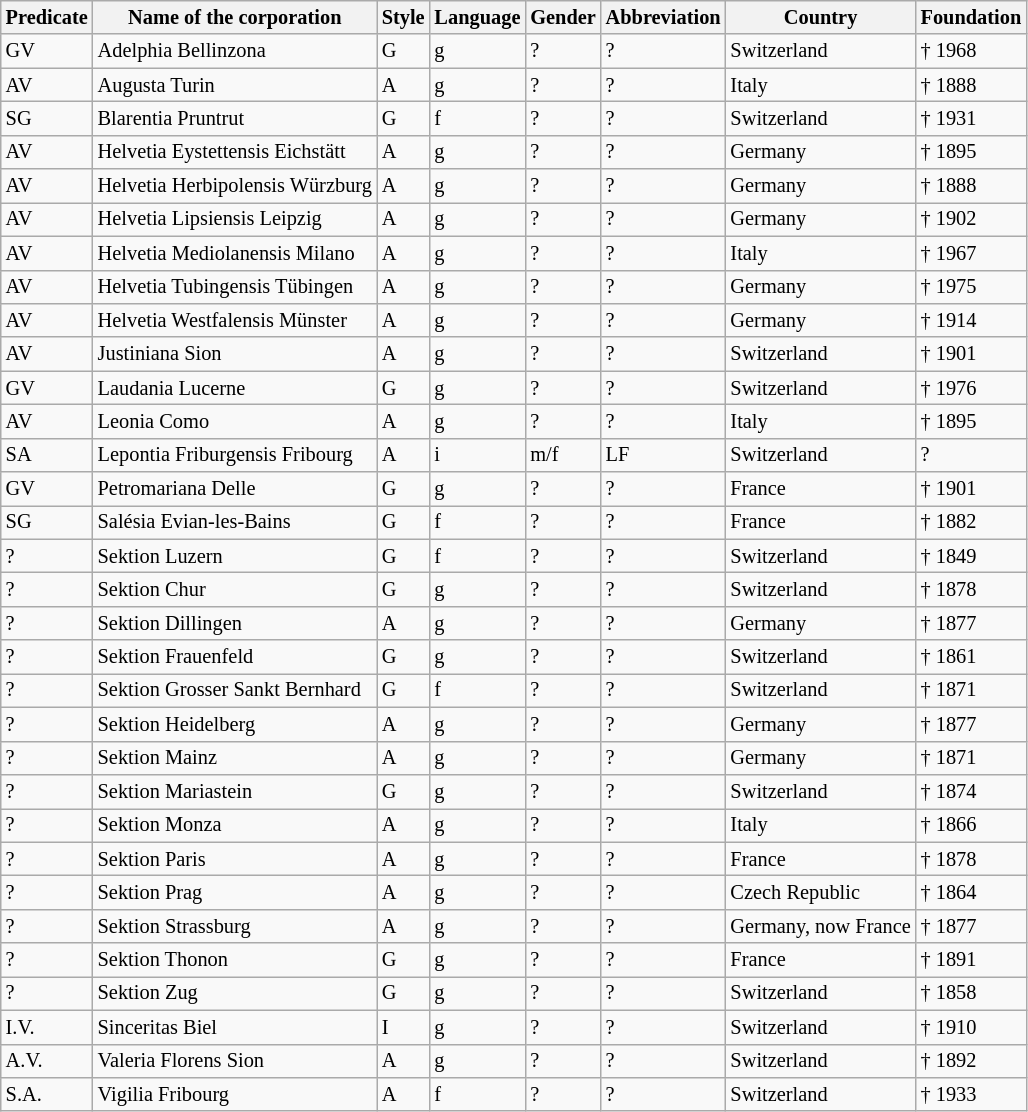<table class="wikitable sortable nowraplinks" style="font-size:85%;">
<tr class="hintergrundfarbe5">
<th>Predicate</th>
<th>Name of the corporation</th>
<th>Style</th>
<th>Language</th>
<th>Gender</th>
<th>Abbreviation</th>
<th>Country</th>
<th>Foundation</th>
</tr>
<tr>
<td>GV</td>
<td>Adelphia Bellinzona</td>
<td>G</td>
<td>g</td>
<td>?</td>
<td>?</td>
<td>Switzerland</td>
<td>† 1968</td>
</tr>
<tr>
<td>AV</td>
<td>Augusta Turin</td>
<td>A</td>
<td>g</td>
<td>?</td>
<td>?</td>
<td>Italy</td>
<td>† 1888</td>
</tr>
<tr>
<td>SG</td>
<td>Blarentia Pruntrut</td>
<td>G</td>
<td>f</td>
<td>?</td>
<td>?</td>
<td>Switzerland</td>
<td>† 1931</td>
</tr>
<tr>
<td>AV</td>
<td>Helvetia Eystettensis Eichstätt</td>
<td>A</td>
<td>g</td>
<td>?</td>
<td>?</td>
<td>Germany</td>
<td>† 1895</td>
</tr>
<tr>
<td>AV</td>
<td>Helvetia Herbipolensis Würzburg</td>
<td>A</td>
<td>g</td>
<td>?</td>
<td>?</td>
<td>Germany</td>
<td>† 1888</td>
</tr>
<tr>
<td>AV</td>
<td>Helvetia Lipsiensis Leipzig</td>
<td>A</td>
<td>g</td>
<td>?</td>
<td>?</td>
<td>Germany</td>
<td>† 1902</td>
</tr>
<tr>
<td>AV</td>
<td>Helvetia Mediolanensis Milano</td>
<td>A</td>
<td>g</td>
<td>?</td>
<td>?</td>
<td>Italy</td>
<td>† 1967</td>
</tr>
<tr>
<td>AV</td>
<td>Helvetia Tubingensis Tübingen</td>
<td>A</td>
<td>g</td>
<td>?</td>
<td>?</td>
<td>Germany</td>
<td>† 1975</td>
</tr>
<tr>
<td>AV</td>
<td>Helvetia Westfalensis Münster</td>
<td>A</td>
<td>g</td>
<td>?</td>
<td>?</td>
<td>Germany</td>
<td>† 1914</td>
</tr>
<tr>
<td>AV</td>
<td>Justiniana Sion</td>
<td>A</td>
<td>g</td>
<td>?</td>
<td>?</td>
<td>Switzerland</td>
<td>† 1901</td>
</tr>
<tr>
<td>GV</td>
<td>Laudania Lucerne</td>
<td>G</td>
<td>g</td>
<td>?</td>
<td>?</td>
<td>Switzerland</td>
<td>† 1976</td>
</tr>
<tr>
<td>AV</td>
<td>Leonia Como</td>
<td>A</td>
<td>g</td>
<td>?</td>
<td>?</td>
<td>Italy</td>
<td>† 1895</td>
</tr>
<tr>
<td>SA</td>
<td>Lepontia Friburgensis Fribourg</td>
<td>A</td>
<td>i</td>
<td>m/f</td>
<td>LF</td>
<td>Switzerland</td>
<td>?</td>
</tr>
<tr>
<td>GV</td>
<td>Petromariana Delle</td>
<td>G</td>
<td>g</td>
<td>?</td>
<td>?</td>
<td>France</td>
<td>† 1901</td>
</tr>
<tr>
<td>SG</td>
<td>Salésia Evian-les-Bains</td>
<td>G</td>
<td>f</td>
<td>?</td>
<td>?</td>
<td>France</td>
<td>† 1882</td>
</tr>
<tr>
<td>?</td>
<td>Sektion Luzern</td>
<td>G</td>
<td>f</td>
<td>?</td>
<td>?</td>
<td>Switzerland</td>
<td>† 1849</td>
</tr>
<tr>
<td>?</td>
<td>Sektion Chur</td>
<td>G</td>
<td>g</td>
<td>?</td>
<td>?</td>
<td>Switzerland</td>
<td>† 1878</td>
</tr>
<tr>
<td>?</td>
<td>Sektion Dillingen</td>
<td>A</td>
<td>g</td>
<td>?</td>
<td>?</td>
<td>Germany</td>
<td>† 1877</td>
</tr>
<tr>
<td>?</td>
<td>Sektion Frauenfeld</td>
<td>G</td>
<td>g</td>
<td>?</td>
<td>?</td>
<td>Switzerland</td>
<td>† 1861</td>
</tr>
<tr>
<td>?</td>
<td>Sektion Grosser Sankt Bernhard</td>
<td>G</td>
<td>f</td>
<td>?</td>
<td>?</td>
<td>Switzerland</td>
<td>† 1871</td>
</tr>
<tr>
<td>?</td>
<td>Sektion Heidelberg</td>
<td>A</td>
<td>g</td>
<td>?</td>
<td>?</td>
<td>Germany</td>
<td>† 1877</td>
</tr>
<tr>
<td>?</td>
<td>Sektion Mainz</td>
<td>A</td>
<td>g</td>
<td>?</td>
<td>?</td>
<td>Germany</td>
<td>† 1871</td>
</tr>
<tr>
<td>?</td>
<td>Sektion Mariastein</td>
<td>G</td>
<td>g</td>
<td>?</td>
<td>?</td>
<td>Switzerland</td>
<td>† 1874</td>
</tr>
<tr>
<td>?</td>
<td>Sektion Monza</td>
<td>A</td>
<td>g</td>
<td>?</td>
<td>?</td>
<td>Italy</td>
<td>† 1866</td>
</tr>
<tr>
<td>?</td>
<td>Sektion Paris</td>
<td>A</td>
<td>g</td>
<td>?</td>
<td>?</td>
<td>France</td>
<td>† 1878</td>
</tr>
<tr>
<td>?</td>
<td>Sektion Prag</td>
<td>A</td>
<td>g</td>
<td>?</td>
<td>?</td>
<td>Czech Republic</td>
<td>† 1864</td>
</tr>
<tr>
<td>?</td>
<td>Sektion Strassburg</td>
<td>A</td>
<td>g</td>
<td>?</td>
<td>?</td>
<td>Germany, now France</td>
<td>† 1877</td>
</tr>
<tr>
<td>?</td>
<td>Sektion Thonon</td>
<td>G</td>
<td>g</td>
<td>?</td>
<td>?</td>
<td>France</td>
<td>† 1891</td>
</tr>
<tr>
<td>?</td>
<td>Sektion Zug</td>
<td>G</td>
<td>g</td>
<td>?</td>
<td>?</td>
<td>Switzerland</td>
<td>† 1858</td>
</tr>
<tr>
<td>I.V.</td>
<td>Sinceritas Biel</td>
<td>I</td>
<td>g</td>
<td>?</td>
<td>?</td>
<td>Switzerland</td>
<td>† 1910</td>
</tr>
<tr>
<td>A.V.</td>
<td>Valeria Florens Sion</td>
<td>A</td>
<td>g</td>
<td>?</td>
<td>?</td>
<td>Switzerland</td>
<td>† 1892</td>
</tr>
<tr>
<td>S.A.</td>
<td>Vigilia Fribourg</td>
<td>A</td>
<td>f</td>
<td>?</td>
<td>?</td>
<td>Switzerland</td>
<td>† 1933</td>
</tr>
</table>
